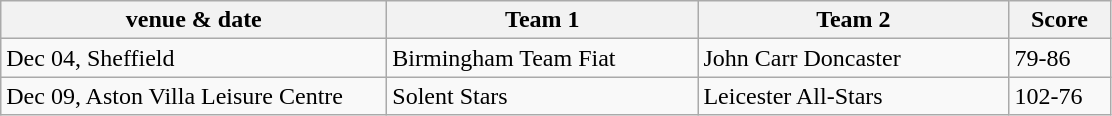<table class="wikitable" style="font-size: 100%">
<tr>
<th width=250>venue & date</th>
<th width=200>Team 1</th>
<th width=200>Team 2</th>
<th width=60>Score</th>
</tr>
<tr>
<td>Dec 04, Sheffield</td>
<td>Birmingham Team Fiat</td>
<td>John Carr Doncaster</td>
<td>79-86</td>
</tr>
<tr>
<td>Dec 09, Aston Villa Leisure Centre</td>
<td>Solent Stars</td>
<td>Leicester All-Stars</td>
<td>102-76</td>
</tr>
</table>
